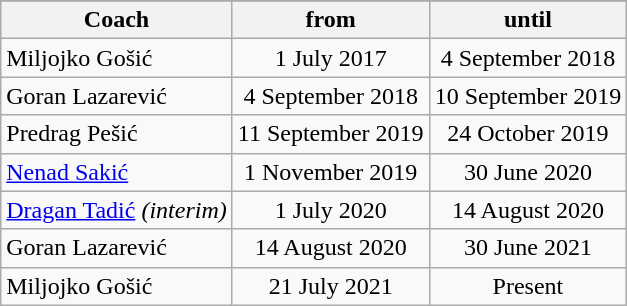<table class="wikitable sortable" style="text-align:center">
<tr>
</tr>
<tr bgcolor="#EFEFEF">
<th>Coach</th>
<th>from</th>
<th>until</th>
</tr>
<tr>
<td align=left> Miljojko Gošić</td>
<td>1 July 2017</td>
<td>4 September 2018</td>
</tr>
<tr>
<td align=left> Goran Lazarević</td>
<td>4 September 2018</td>
<td>10 September 2019</td>
</tr>
<tr>
<td align=left> Predrag Pešić</td>
<td>11 September 2019</td>
<td>24 October 2019</td>
</tr>
<tr>
<td align=left> <a href='#'>Nenad Sakić</a></td>
<td>1 November 2019</td>
<td>30 June 2020</td>
</tr>
<tr>
<td align=left> <a href='#'>Dragan Tadić</a> <em>(interim)</em></td>
<td>1 July 2020</td>
<td>14 August 2020</td>
</tr>
<tr>
<td align=left> Goran Lazarević</td>
<td>14 August 2020</td>
<td>30 June 2021</td>
</tr>
<tr>
<td align=left> Miljojko Gošić</td>
<td>21 July 2021</td>
<td>Present</td>
</tr>
</table>
